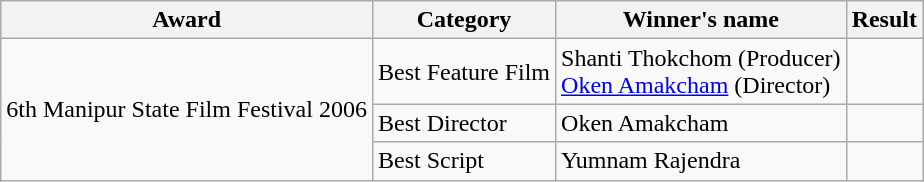<table class="wikitable sortable">
<tr>
<th>Award</th>
<th>Category</th>
<th>Winner's name</th>
<th>Result</th>
</tr>
<tr>
<td rowspan="3">6th Manipur State Film Festival 2006</td>
<td>Best Feature Film</td>
<td>Shanti Thokchom (Producer)<br><a href='#'>Oken Amakcham</a> (Director)</td>
<td></td>
</tr>
<tr>
<td>Best Director</td>
<td>Oken Amakcham</td>
<td></td>
</tr>
<tr>
<td>Best Script</td>
<td>Yumnam Rajendra</td>
<td></td>
</tr>
</table>
